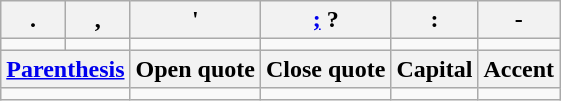<table class="wikitable" style="text-align:center">
<tr>
<th>.</th>
<th>,</th>
<th>'</th>
<th><a href='#'>;</a> ?</th>
<th>:</th>
<th>-</th>
</tr>
<tr>
<td></td>
<td></td>
<td></td>
<td></td>
<td></td>
<td></td>
</tr>
<tr>
<th colspan=2><a href='#'>Parenthesis</a></th>
<th>Open quote</th>
<th>Close quote</th>
<th>Capital</th>
<th>Accent</th>
</tr>
<tr>
<td colspan=2></td>
<td></td>
<td></td>
<td></td>
<td></td>
</tr>
</table>
